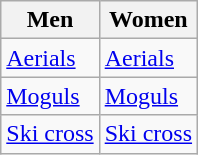<table class=wikitable>
<tr>
<th>Men</th>
<th>Women</th>
</tr>
<tr>
<td><a href='#'>Aerials</a></td>
<td><a href='#'>Aerials</a></td>
</tr>
<tr>
<td><a href='#'>Moguls</a></td>
<td><a href='#'>Moguls</a></td>
</tr>
<tr>
<td><a href='#'>Ski cross</a></td>
<td><a href='#'>Ski cross</a></td>
</tr>
</table>
